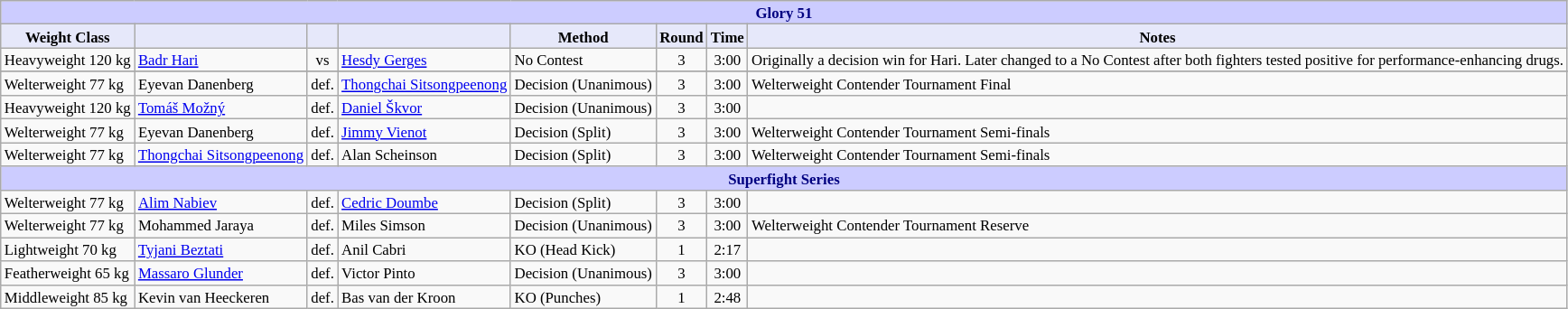<table class="wikitable" style="font-size: 70%;">
<tr>
<th colspan="8" style="background-color: #ccf; color: #000080; text-align: center;"><strong>Glory 51</strong></th>
</tr>
<tr>
<th colspan="1" style="background-color: #E6E8FA; color: #000000; text-align: center;">Weight Class</th>
<th colspan="1" style="background-color: #E6E8FA; color: #000000; text-align: center;"></th>
<th colspan="1" style="background-color: #E6E8FA; color: #000000; text-align: center;"></th>
<th colspan="1" style="background-color: #E6E8FA; color: #000000; text-align: center;"></th>
<th colspan="1" style="background-color: #E6E8FA; color: #000000; text-align: center;">Method</th>
<th colspan="1" style="background-color: #E6E8FA; color: #000000; text-align: center;">Round</th>
<th colspan="1" style="background-color: #E6E8FA; color: #000000; text-align: center;">Time</th>
<th colspan="1" style="background-color: #E6E8FA; color: #000000; text-align: center;">Notes</th>
</tr>
<tr>
<td>Heavyweight 120 kg</td>
<td> <a href='#'>Badr Hari</a></td>
<td align=center>vs</td>
<td> <a href='#'>Hesdy Gerges</a></td>
<td>No Contest</td>
<td align=center>3</td>
<td align=center>3:00</td>
<td>Originally a decision win for Hari. Later changed to a No Contest after both fighters tested positive for performance-enhancing drugs.</td>
</tr>
<tr>
</tr>
<tr>
<td>Welterweight 77 kg</td>
<td> Eyevan Danenberg</td>
<td align=center>def.</td>
<td> <a href='#'>Thongchai Sitsongpeenong</a></td>
<td>Decision (Unanimous)</td>
<td align=center>3</td>
<td align=center>3:00</td>
<td>Welterweight Contender Tournament Final</td>
</tr>
<tr>
<td>Heavyweight 120 kg</td>
<td> <a href='#'>Tomáš Možný</a></td>
<td align=center>def.</td>
<td> <a href='#'>Daniel Škvor</a></td>
<td>Decision (Unanimous)</td>
<td align=center>3</td>
<td align=center>3:00</td>
<td></td>
</tr>
<tr>
<td>Welterweight 77 kg</td>
<td> Eyevan Danenberg</td>
<td align=center>def.</td>
<td> <a href='#'>Jimmy Vienot</a></td>
<td>Decision (Split)</td>
<td align=center>3</td>
<td align=center>3:00</td>
<td>Welterweight Contender Tournament Semi-finals</td>
</tr>
<tr>
<td>Welterweight 77 kg</td>
<td> <a href='#'>Thongchai Sitsongpeenong</a></td>
<td align=center>def.</td>
<td> Alan Scheinson</td>
<td>Decision (Split)</td>
<td align=center>3</td>
<td align=center>3:00</td>
<td>Welterweight Contender Tournament Semi-finals</td>
</tr>
<tr>
<th colspan="8" style="background-color: #ccf; color: #000080; text-align: center;"><strong>Superfight Series</strong></th>
</tr>
<tr>
<td>Welterweight 77 kg</td>
<td> <a href='#'>Alim Nabiev</a></td>
<td align=center>def.</td>
<td> <a href='#'>Cedric Doumbe</a></td>
<td>Decision (Split)</td>
<td align=center>3</td>
<td align=center>3:00</td>
<td></td>
</tr>
<tr>
<td>Welterweight 77 kg</td>
<td> Mohammed Jaraya</td>
<td align=center>def.</td>
<td> Miles Simson</td>
<td>Decision (Unanimous)</td>
<td align=center>3</td>
<td align=center>3:00</td>
<td>Welterweight Contender Tournament Reserve</td>
</tr>
<tr>
<td>Lightweight 70 kg</td>
<td> <a href='#'>Tyjani Beztati</a></td>
<td align=center>def.</td>
<td> Anil Cabri</td>
<td>KO (Head Kick)</td>
<td align=center>1</td>
<td align=center>2:17</td>
<td></td>
</tr>
<tr>
<td>Featherweight 65 kg</td>
<td> <a href='#'>Massaro Glunder</a></td>
<td align=center>def.</td>
<td> Victor Pinto</td>
<td>Decision (Unanimous)</td>
<td align=center>3</td>
<td align=center>3:00</td>
<td></td>
</tr>
<tr>
<td>Middleweight 85 kg</td>
<td> Kevin van Heeckeren</td>
<td align=center>def.</td>
<td> Bas van der Kroon</td>
<td>KO (Punches)</td>
<td align=center>1</td>
<td align=center>2:48</td>
<td></td>
</tr>
</table>
